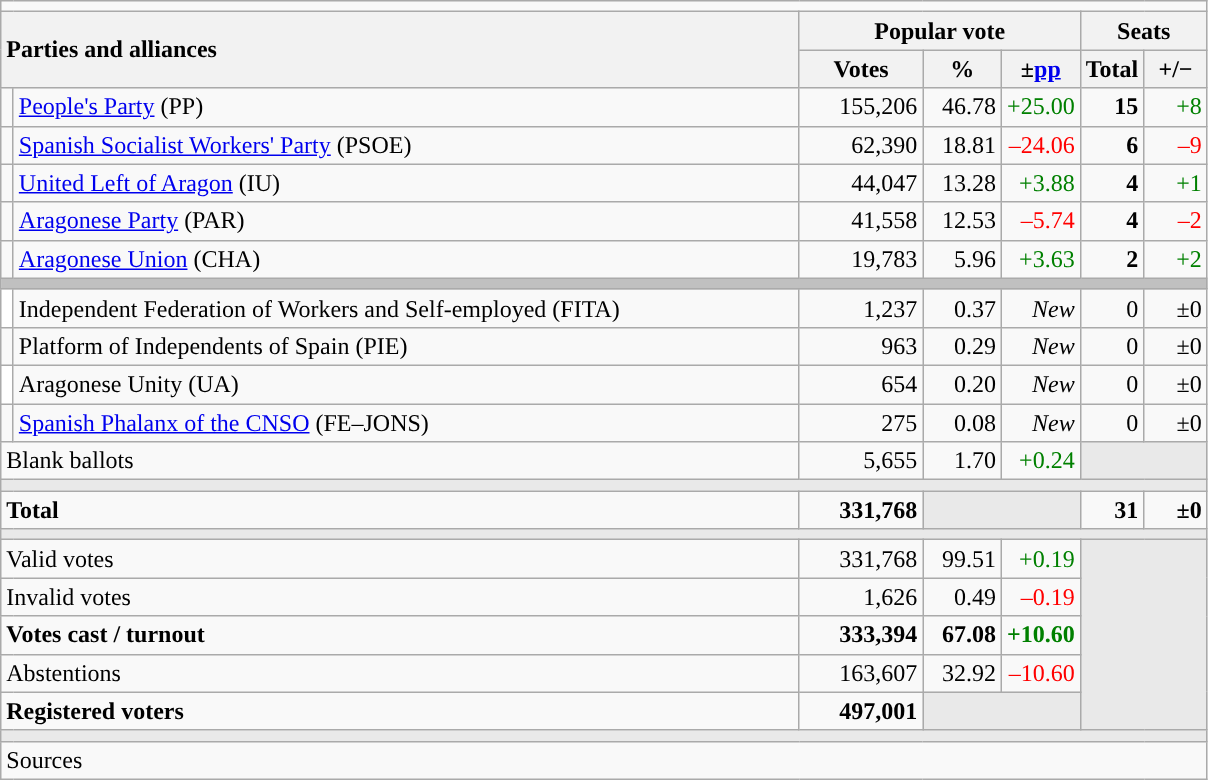<table class="wikitable" style="text-align:right;">
<tr>
<td colspan="7"></td>
</tr>
<tr>
<th style="text-align:left;" rowspan="2" colspan="2" width="525">Parties and alliances</th>
<th colspan="3">Popular vote</th>
<th colspan="2">Seats</th>
</tr>
<tr>
<th width="75">Votes</th>
<th width="45">%</th>
<th width="45">±<a href='#'>pp</a></th>
<th width="35">Total</th>
<th width="35">+/−</th>
</tr>
<tr>
<td width="1" style="color:inherit;background:"></td>
<td align="left"><a href='#'>People's Party</a> (PP)</td>
<td>155,206</td>
<td>46.78</td>
<td style="color:green;">+25.00</td>
<td><strong>15</strong></td>
<td style="color:green;">+8</td>
</tr>
<tr>
<td style="color:inherit;background:"></td>
<td align="left"><a href='#'>Spanish Socialist Workers' Party</a> (PSOE)</td>
<td>62,390</td>
<td>18.81</td>
<td style="color:red;">–24.06</td>
<td><strong>6</strong></td>
<td style="color:red;">–9</td>
</tr>
<tr>
<td style="color:inherit;background:"></td>
<td align="left"><a href='#'>United Left of Aragon</a> (IU)</td>
<td>44,047</td>
<td>13.28</td>
<td style="color:green;">+3.88</td>
<td><strong>4</strong></td>
<td style="color:green;">+1</td>
</tr>
<tr>
<td style="color:inherit;background:"></td>
<td align="left"><a href='#'>Aragonese Party</a> (PAR)</td>
<td>41,558</td>
<td>12.53</td>
<td style="color:red;">–5.74</td>
<td><strong>4</strong></td>
<td style="color:red;">–2</td>
</tr>
<tr>
<td style="color:inherit;background:"></td>
<td align="left"><a href='#'>Aragonese Union</a> (CHA)</td>
<td>19,783</td>
<td>5.96</td>
<td style="color:green;">+3.63</td>
<td><strong>2</strong></td>
<td style="color:green;">+2</td>
</tr>
<tr>
<td colspan="7" bgcolor="#C0C0C0"></td>
</tr>
<tr>
<td bgcolor="white"></td>
<td align="left">Independent Federation of Workers and Self-employed (FITA)</td>
<td>1,237</td>
<td>0.37</td>
<td><em>New</em></td>
<td>0</td>
<td>±0</td>
</tr>
<tr>
<td style="color:inherit;background:"></td>
<td align="left">Platform of Independents of Spain (PIE)</td>
<td>963</td>
<td>0.29</td>
<td><em>New</em></td>
<td>0</td>
<td>±0</td>
</tr>
<tr>
<td bgcolor="white"></td>
<td align="left">Aragonese Unity (UA)</td>
<td>654</td>
<td>0.20</td>
<td><em>New</em></td>
<td>0</td>
<td>±0</td>
</tr>
<tr>
<td style="color:inherit;background:"></td>
<td align="left"><a href='#'>Spanish Phalanx of the CNSO</a> (FE–JONS)</td>
<td>275</td>
<td>0.08</td>
<td><em>New</em></td>
<td>0</td>
<td>±0</td>
</tr>
<tr>
<td align="left" colspan="2">Blank ballots</td>
<td>5,655</td>
<td>1.70</td>
<td style="color:green;">+0.24</td>
<td bgcolor="#E9E9E9" colspan="2"></td>
</tr>
<tr>
<td colspan="7" bgcolor="#E9E9E9"></td>
</tr>
<tr style="font-weight:bold;">
<td align="left" colspan="2">Total</td>
<td>331,768</td>
<td bgcolor="#E9E9E9" colspan="2"></td>
<td>31</td>
<td>±0</td>
</tr>
<tr>
<td colspan="7" bgcolor="#E9E9E9"></td>
</tr>
<tr>
<td align="left" colspan="2">Valid votes</td>
<td>331,768</td>
<td>99.51</td>
<td style="color:green;">+0.19</td>
<td bgcolor="#E9E9E9" colspan="2" rowspan="5"></td>
</tr>
<tr>
<td align="left" colspan="2">Invalid votes</td>
<td>1,626</td>
<td>0.49</td>
<td style="color:red;">–0.19</td>
</tr>
<tr style="font-weight:bold;">
<td align="left" colspan="2">Votes cast / turnout</td>
<td>333,394</td>
<td>67.08</td>
<td style="color:green;">+10.60</td>
</tr>
<tr>
<td align="left" colspan="2">Abstentions</td>
<td>163,607</td>
<td>32.92</td>
<td style="color:red;">–10.60</td>
</tr>
<tr style="font-weight:bold;">
<td align="left" colspan="2">Registered voters</td>
<td>497,001</td>
<td bgcolor="#E9E9E9" colspan="2"></td>
</tr>
<tr>
<td colspan="7" bgcolor="#E9E9E9"></td>
</tr>
<tr>
<td align="left" colspan="7">Sources</td>
</tr>
</table>
